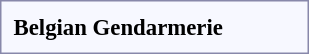<table style="border:1px solid #8888aa; background-color:#f7f8ff; padding:5px; font-size:95%; margin: 0px 12px 12px 0px;">
<tr style="text-align:center;">
<td rowspan=4><strong> Belgian Gendarmerie</strong></td>
<td colspan=4 rowspan=4></td>
<td colspan=2></td>
<td colspan=2></td>
<td colspan=2 rowspan=4></td>
<td colspan=2></td>
<td colspan=2></td>
<td colspan=1></td>
<td colspan=1></td>
<td colspan=2></td>
<td colspan=3></td>
<td colspan=3></td>
</tr>
<tr style="text-align:center;">
<td colspan=2></td>
<td colspan=2></td>
<td colspan=2></td>
<td colspan=2></td>
<td colspan=1></td>
<td colspan=1></td>
<td colspan=2></td>
<td colspan=3></td>
<td colspan=3></td>
</tr>
<tr style="text-align:center;">
<td colspan=2></td>
<td colspan=2></td>
<td colspan=2></td>
<td colspan=2></td>
<td colspan=1></td>
<td colspan=1></td>
<td colspan=2></td>
<td colspan=3></td>
<td colspan=3></td>
<td colspan=6 rowspan=2></td>
</tr>
<tr style="text-align:center;">
<td colspan=2></td>
<td colspan=2></td>
<td colspan=2></td>
<td colspan=2></td>
<td colspan=1></td>
<td colspan=1></td>
<td colspan=2></td>
<td colspan=3></td>
<td colspan=3></td>
</tr>
</table>
